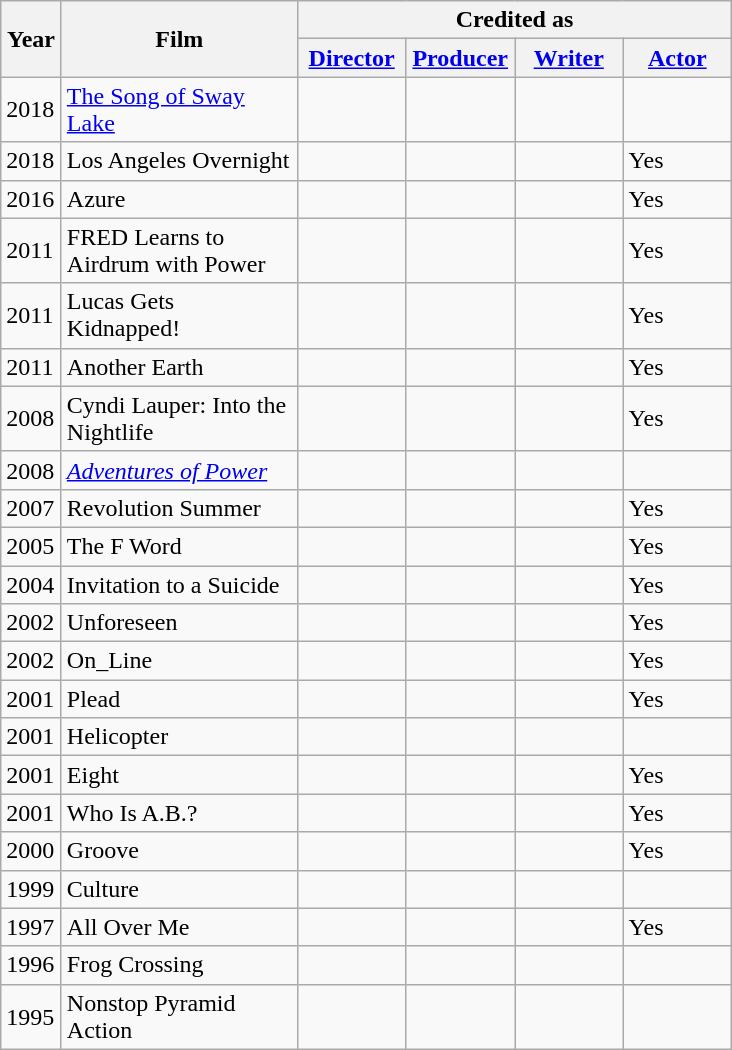<table class="wikitable">
<tr>
<th rowspan="2" width="33">Year</th>
<th rowspan="2" width="150">Film</th>
<th colspan="4">Credited as</th>
</tr>
<tr>
<th width="65"><a href='#'>Director</a></th>
<th width="65"><a href='#'>Producer</a></th>
<th width="65"><a href='#'>Writer</a></th>
<th width="65"><a href='#'>Actor</a></th>
</tr>
<tr>
<td>2018</td>
<td The Song of Sway Lake><a href='#'>The Song of Sway Lake</a></td>
<td></td>
<td></td>
<td></td>
<td></td>
</tr>
<tr>
<td>2018</td>
<td Los Angeles Overnight>Los Angeles Overnight</td>
<td></td>
<td></td>
<td></td>
<td>Yes</td>
</tr>
<tr>
<td>2016</td>
<td>Azure</td>
<td></td>
<td></td>
<td></td>
<td>Yes</td>
</tr>
<tr>
<td>2011</td>
<td>FRED Learns to Airdrum with Power</td>
<td></td>
<td></td>
<td></td>
<td>Yes</td>
</tr>
<tr>
<td>2011</td>
<td>Lucas Gets Kidnapped!</td>
<td></td>
<td></td>
<td></td>
<td>Yes</td>
</tr>
<tr>
<td>2011</td>
<td>Another Earth</td>
<td></td>
<td></td>
<td></td>
<td>Yes</td>
</tr>
<tr>
<td>2008</td>
<td>Cyndi Lauper: Into the Nightlife</td>
<td></td>
<td></td>
<td></td>
<td>Yes</td>
</tr>
<tr>
<td>2008</td>
<td><em><a href='#'>Adventures of Power</a></em></td>
<td></td>
<td></td>
<td></td>
<td></td>
</tr>
<tr>
<td>2007</td>
<td>Revolution Summer</td>
<td></td>
<td></td>
<td></td>
<td>Yes</td>
</tr>
<tr>
<td>2005</td>
<td>The F Word</td>
<td></td>
<td></td>
<td></td>
<td>Yes</td>
</tr>
<tr>
<td>2004</td>
<td>Invitation to a Suicide</td>
<td></td>
<td></td>
<td></td>
<td>Yes</td>
</tr>
<tr>
<td>2002</td>
<td>Unforeseen</td>
<td></td>
<td></td>
<td></td>
<td>Yes</td>
</tr>
<tr>
<td>2002</td>
<td>On_Line</td>
<td></td>
<td></td>
<td></td>
<td>Yes</td>
</tr>
<tr>
<td>2001</td>
<td>Plead</td>
<td></td>
<td></td>
<td></td>
<td>Yes</td>
</tr>
<tr>
<td>2001</td>
<td Helicopter>Helicopter</td>
<td></td>
<td></td>
<td></td>
<td></td>
</tr>
<tr>
<td>2001</td>
<td>Eight</td>
<td></td>
<td></td>
<td></td>
<td>Yes</td>
</tr>
<tr>
<td>2001</td>
<td>Who Is A.B.?</td>
<td></td>
<td></td>
<td></td>
<td>Yes</td>
</tr>
<tr>
<td>2000</td>
<td>Groove</td>
<td></td>
<td></td>
<td></td>
<td>Yes</td>
</tr>
<tr>
<td>1999</td>
<td Culture>Culture</td>
<td></td>
<td></td>
<td></td>
<td></td>
</tr>
<tr>
<td>1997</td>
<td>All Over Me</td>
<td></td>
<td></td>
<td></td>
<td>Yes</td>
</tr>
<tr>
<td>1996</td>
<td Frog Crossing>Frog Crossing</td>
<td></td>
<td></td>
<td></td>
<td></td>
</tr>
<tr>
<td>1995</td>
<td Nonstop Pyramid Action>Nonstop Pyramid Action</td>
<td></td>
<td></td>
<td></td>
<td></td>
</tr>
</table>
